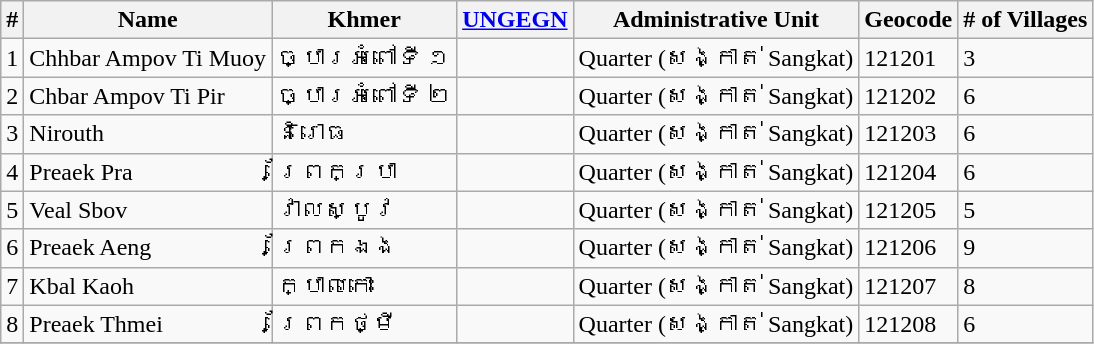<table class="wikitable sortable">
<tr>
<th>#</th>
<th>Name</th>
<th>Khmer</th>
<th><a href='#'>UNGEGN</a></th>
<th>Administrative Unit</th>
<th>Geocode</th>
<th># of Villages</th>
</tr>
<tr>
<td>1</td>
<td>Chhbar Ampov Ti Muoy</td>
<td>ច្បារអំពៅទី ១</td>
<td></td>
<td>Quarter (សង្កាត់ Sangkat)</td>
<td>121201</td>
<td>3</td>
</tr>
<tr>
<td>2</td>
<td>Chbar Ampov Ti Pir</td>
<td>ច្បារអំពៅទី ២</td>
<td></td>
<td>Quarter (សង្កាត់ Sangkat)</td>
<td>121202</td>
<td>6</td>
</tr>
<tr>
<td>3</td>
<td>Nirouth</td>
<td>និរោធ</td>
<td></td>
<td>Quarter (សង្កាត់ Sangkat)</td>
<td>121203</td>
<td>6</td>
</tr>
<tr>
<td>4</td>
<td>Preaek Pra</td>
<td>ព្រែកប្រា</td>
<td></td>
<td>Quarter (សង្កាត់ Sangkat)</td>
<td>121204</td>
<td>6</td>
</tr>
<tr>
<td>5</td>
<td>Veal Sbov</td>
<td>វាលស្បូវ</td>
<td></td>
<td>Quarter (សង្កាត់ Sangkat)</td>
<td>121205</td>
<td>5</td>
</tr>
<tr>
<td>6</td>
<td>Preaek Aeng</td>
<td>ព្រែកឯង</td>
<td></td>
<td>Quarter (សង្កាត់ Sangkat)</td>
<td>121206</td>
<td>9</td>
</tr>
<tr>
<td>7</td>
<td>Kbal Kaoh</td>
<td>ក្បាលកោះ</td>
<td></td>
<td>Quarter (សង្កាត់ Sangkat)</td>
<td>121207</td>
<td>8</td>
</tr>
<tr>
<td>8</td>
<td>Preaek Thmei</td>
<td>ព្រែកថ្មី</td>
<td></td>
<td>Quarter (សង្កាត់ Sangkat)</td>
<td>121208</td>
<td>6</td>
</tr>
<tr>
</tr>
</table>
